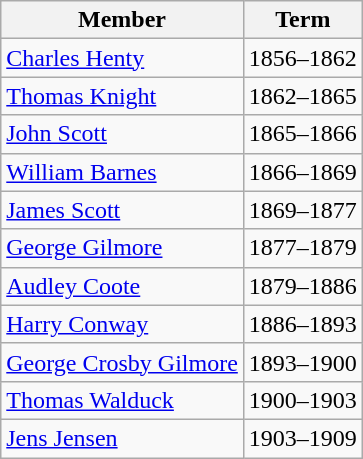<table class="wikitable">
<tr>
<th>Member</th>
<th>Term</th>
</tr>
<tr>
<td><a href='#'>Charles Henty</a></td>
<td>1856–1862</td>
</tr>
<tr>
<td><a href='#'>Thomas Knight</a></td>
<td>1862–1865</td>
</tr>
<tr>
<td><a href='#'>John Scott</a></td>
<td>1865–1866</td>
</tr>
<tr>
<td><a href='#'>William Barnes</a></td>
<td>1866–1869</td>
</tr>
<tr>
<td><a href='#'>James Scott</a></td>
<td>1869–1877</td>
</tr>
<tr>
<td><a href='#'>George Gilmore</a></td>
<td>1877–1879</td>
</tr>
<tr>
<td><a href='#'>Audley Coote</a></td>
<td>1879–1886</td>
</tr>
<tr>
<td><a href='#'>Harry Conway</a></td>
<td>1886–1893</td>
</tr>
<tr>
<td><a href='#'>George Crosby Gilmore</a></td>
<td>1893–1900</td>
</tr>
<tr>
<td><a href='#'>Thomas Walduck</a></td>
<td>1900–1903</td>
</tr>
<tr>
<td><a href='#'>Jens Jensen</a></td>
<td>1903–1909</td>
</tr>
</table>
